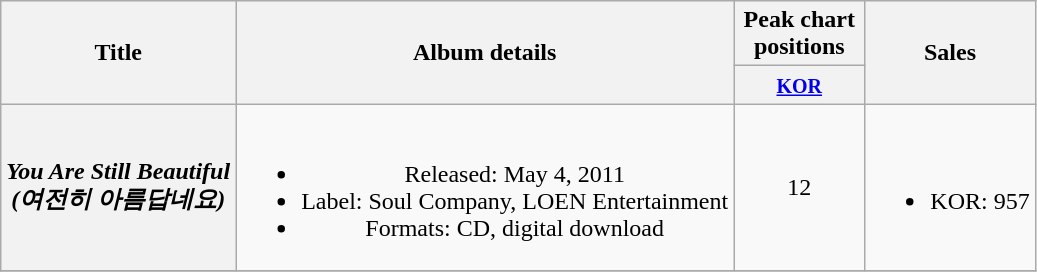<table class="wikitable plainrowheaders" style="text-align:center;">
<tr>
<th rowspan="2" scope="col">Title</th>
<th rowspan="2" scope="col">Album details</th>
<th colspan="1" scope="col" style="width:5em;">Peak chart positions</th>
<th rowspan="2" scope="col">Sales</th>
</tr>
<tr>
<th><small><a href='#'>KOR</a></small><br></th>
</tr>
<tr>
<th scope="row"><em>You Are Still Beautiful<br>(여전히 아름답네요)</em></th>
<td><br><ul><li>Released: May 4, 2011</li><li>Label: Soul Company, LOEN Entertainment</li><li>Formats: CD, digital download</li></ul></td>
<td>12</td>
<td><br><ul><li>KOR: 957</li></ul></td>
</tr>
<tr>
</tr>
</table>
